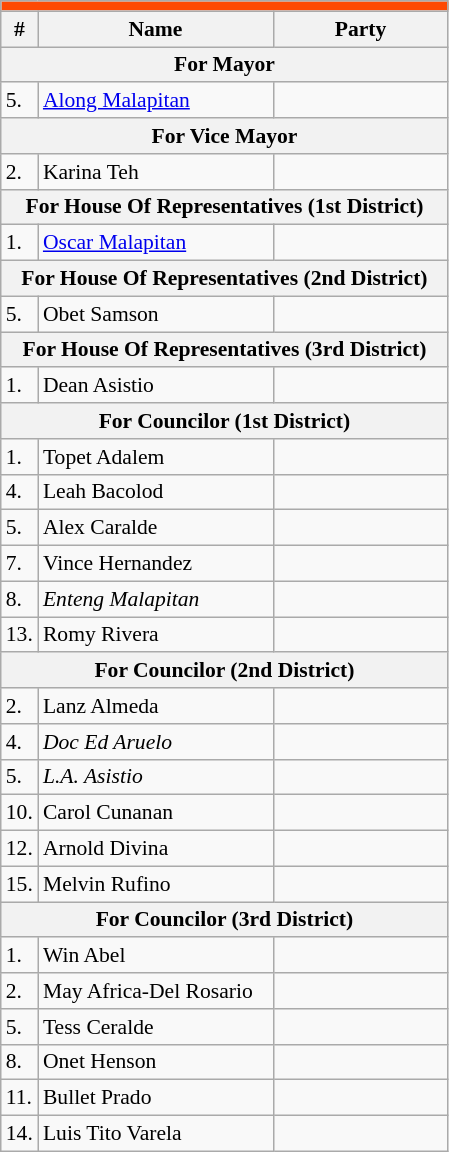<table class=wikitable style="font-size:90%">
<tr>
<td colspan=5 bgcolor=fe4903></td>
</tr>
<tr>
<th>#</th>
<th width=150px>Name</th>
<th colspan=2 width=110px>Party</th>
</tr>
<tr>
<th colspan=5>For Mayor</th>
</tr>
<tr>
<td>5.</td>
<td><a href='#'>Along Malapitan</a></td>
<td></td>
</tr>
<tr>
<th colspan=5>For Vice Mayor</th>
</tr>
<tr>
<td>2.</td>
<td>Karina Teh</td>
<td></td>
</tr>
<tr>
<th colspan=5>For House Of Representatives (1st District)</th>
</tr>
<tr>
<td>1.</td>
<td><a href='#'>Oscar Malapitan</a></td>
<td></td>
</tr>
<tr>
<th colspan=5>For House Of Representatives (2nd District)</th>
</tr>
<tr>
<td>5.</td>
<td>Obet Samson</td>
<td></td>
</tr>
<tr>
<th colspan=5>For House Of Representatives (3rd District)</th>
</tr>
<tr>
<td>1.</td>
<td>Dean Asistio</td>
<td></td>
</tr>
<tr>
<th colspan=5>For Councilor (1st District)</th>
</tr>
<tr>
<td>1.</td>
<td>Topet Adalem</td>
<td></td>
</tr>
<tr>
<td>4.</td>
<td>Leah Bacolod</td>
<td></td>
</tr>
<tr>
<td>5.</td>
<td>Alex Caralde</td>
<td></td>
</tr>
<tr>
<td>7.</td>
<td>Vince Hernandez</td>
<td></td>
</tr>
<tr>
<td>8.</td>
<td><em>Enteng Malapitan</em></td>
<td></td>
</tr>
<tr>
<td>13.</td>
<td>Romy Rivera</td>
<td></td>
</tr>
<tr>
<th colspan=5>For Councilor (2nd District)</th>
</tr>
<tr>
<td>2.</td>
<td>Lanz Almeda</td>
<td></td>
</tr>
<tr>
<td>4.</td>
<td><em>Doc Ed Aruelo</em></td>
<td></td>
</tr>
<tr>
<td>5.</td>
<td><em>L.A. Asistio</em></td>
<td></td>
</tr>
<tr>
<td>10.</td>
<td>Carol Cunanan</td>
<td></td>
</tr>
<tr>
<td>12.</td>
<td>Arnold Divina</td>
<td></td>
</tr>
<tr>
<td>15.</td>
<td>Melvin Rufino</td>
<td></td>
</tr>
<tr>
<th colspan=5>For Councilor (3rd District)</th>
</tr>
<tr>
<td>1.</td>
<td>Win Abel</td>
<td></td>
</tr>
<tr>
<td>2.</td>
<td>May Africa-Del Rosario</td>
<td></td>
</tr>
<tr>
<td>5.</td>
<td>Tess Ceralde</td>
<td></td>
</tr>
<tr>
<td>8.</td>
<td>Onet Henson</td>
<td></td>
</tr>
<tr>
<td>11.</td>
<td>Bullet Prado</td>
<td></td>
</tr>
<tr>
<td>14.</td>
<td>Luis Tito Varela</td>
<td></td>
</tr>
</table>
